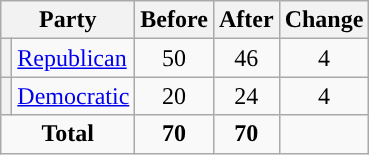<table class="wikitable" style="text-align:center;">
<tr>
<th colspan="2">Party</th>
<th>Before</th>
<th>After</th>
<th>Change</th>
</tr>
<tr>
<th style="background-color:"></th>
<td style="text-align:left;"><a href='#'>Republican</a></td>
<td>50</td>
<td>46</td>
<td> 4</td>
</tr>
<tr>
<th style="background-color:"></th>
<td style="text-align:left;"><a href='#'>Democratic</a></td>
<td>20</td>
<td>24</td>
<td> 4</td>
</tr>
<tr>
<td colspan="2"><strong>Total</strong></td>
<td><strong>70</strong></td>
<td><strong>70</strong></td>
<td></td>
</tr>
</table>
